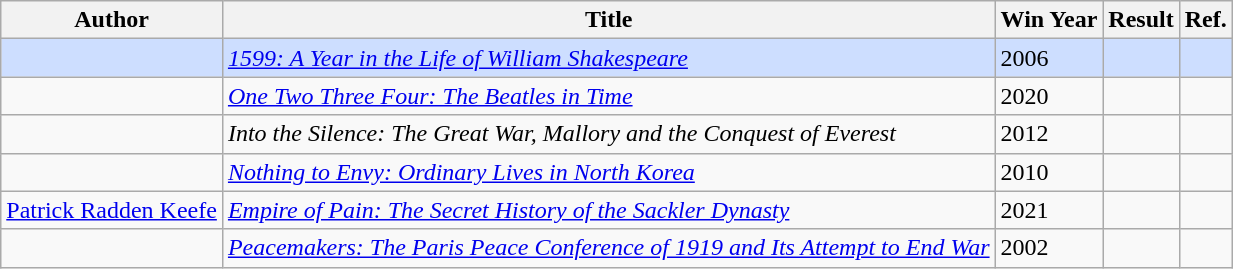<table class="wikitable sortable mw-collapsible">
<tr>
<th>Author</th>
<th>Title</th>
<th>Win Year</th>
<th>Result</th>
<th>Ref.</th>
</tr>
<tr style="background:#cddeff">
<td></td>
<td><em><a href='#'>1599: A Year in the Life of William Shakespeare</a></em></td>
<td>2006</td>
<td></td>
<td></td>
</tr>
<tr>
<td></td>
<td><em><a href='#'>One Two Three Four: The Beatles in Time</a></em></td>
<td>2020</td>
<td></td>
<td></td>
</tr>
<tr>
<td></td>
<td><em>Into the Silence: The Great War, Mallory and the Conquest of Everest</em></td>
<td>2012</td>
<td></td>
<td></td>
</tr>
<tr>
<td></td>
<td><em><a href='#'>Nothing to Envy: Ordinary Lives in North Korea</a></em></td>
<td>2010</td>
<td></td>
<td></td>
</tr>
<tr>
<td><a href='#'>Patrick Radden Keefe</a></td>
<td><em><a href='#'>Empire of Pain: The Secret History of the Sackler Dynasty</a></em></td>
<td>2021</td>
<td></td>
<td></td>
</tr>
<tr>
<td></td>
<td><em><a href='#'>Peacemakers: The Paris Peace Conference of 1919 and Its Attempt to End War</a></em></td>
<td>2002</td>
<td></td>
<td></td>
</tr>
</table>
